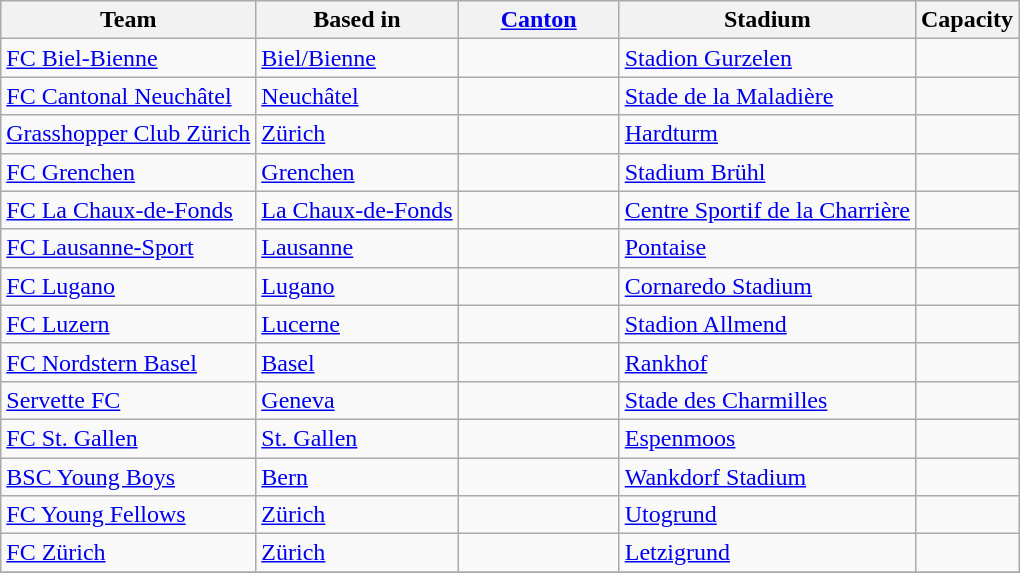<table class="wikitable sortable" style="text-align: left;">
<tr>
<th>Team</th>
<th>Based in</th>
<th width="100"><a href='#'>Canton</a></th>
<th>Stadium</th>
<th>Capacity</th>
</tr>
<tr>
<td><a href='#'>FC Biel-Bienne</a></td>
<td><a href='#'>Biel/Bienne</a></td>
<td></td>
<td><a href='#'>Stadion Gurzelen</a></td>
<td></td>
</tr>
<tr>
<td><a href='#'>FC Cantonal Neuchâtel</a></td>
<td><a href='#'>Neuchâtel</a></td>
<td></td>
<td><a href='#'>Stade de la Maladière</a></td>
<td></td>
</tr>
<tr>
<td><a href='#'>Grasshopper Club Zürich</a></td>
<td><a href='#'>Zürich</a></td>
<td></td>
<td><a href='#'>Hardturm</a></td>
<td></td>
</tr>
<tr>
<td><a href='#'>FC Grenchen</a></td>
<td><a href='#'>Grenchen</a></td>
<td></td>
<td><a href='#'>Stadium Brühl</a></td>
<td></td>
</tr>
<tr>
<td><a href='#'>FC La Chaux-de-Fonds</a></td>
<td><a href='#'>La Chaux-de-Fonds</a></td>
<td></td>
<td><a href='#'>Centre Sportif de la Charrière</a></td>
<td></td>
</tr>
<tr>
<td><a href='#'>FC Lausanne-Sport</a></td>
<td><a href='#'>Lausanne</a></td>
<td></td>
<td><a href='#'>Pontaise</a></td>
<td></td>
</tr>
<tr>
<td><a href='#'>FC Lugano</a></td>
<td><a href='#'>Lugano</a></td>
<td></td>
<td><a href='#'>Cornaredo Stadium</a></td>
<td></td>
</tr>
<tr>
<td><a href='#'>FC Luzern</a></td>
<td><a href='#'>Lucerne</a></td>
<td></td>
<td><a href='#'>Stadion Allmend</a></td>
<td></td>
</tr>
<tr>
<td><a href='#'>FC Nordstern Basel</a></td>
<td><a href='#'>Basel</a></td>
<td></td>
<td><a href='#'>Rankhof</a></td>
<td></td>
</tr>
<tr>
<td><a href='#'>Servette FC</a></td>
<td><a href='#'>Geneva</a></td>
<td></td>
<td><a href='#'>Stade des Charmilles</a></td>
<td></td>
</tr>
<tr>
<td><a href='#'>FC St. Gallen</a></td>
<td><a href='#'>St. Gallen</a></td>
<td></td>
<td><a href='#'>Espenmoos</a></td>
<td></td>
</tr>
<tr>
<td><a href='#'>BSC Young Boys</a></td>
<td><a href='#'>Bern</a></td>
<td></td>
<td><a href='#'>Wankdorf Stadium</a></td>
<td></td>
</tr>
<tr>
<td><a href='#'>FC Young Fellows</a></td>
<td><a href='#'>Zürich</a></td>
<td></td>
<td><a href='#'>Utogrund</a></td>
<td></td>
</tr>
<tr>
<td><a href='#'>FC Zürich</a></td>
<td><a href='#'>Zürich</a></td>
<td></td>
<td><a href='#'>Letzigrund</a></td>
<td></td>
</tr>
<tr>
</tr>
</table>
